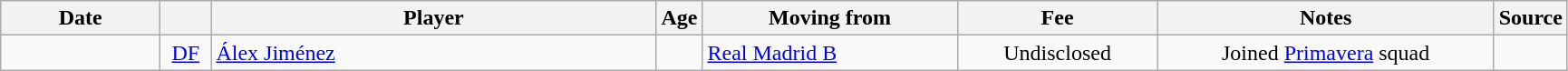<table class="wikitable sortable">
<tr>
<th style="width:110px">Date</th>
<th style="width:30px"></th>
<th style="width:320px">Player</th>
<th style="width:20px">Age</th>
<th style="width:180px">Moving from</th>
<th style="width:140px">Fee</th>
<th style="width:240px" class="unsortable">Notes</th>
<th style="width:35px">Source</th>
</tr>
<tr>
<td></td>
<td style="text-align:center"><a href='#'>DF</a></td>
<td> <a href='#'>Álex Jiménez</a></td>
<td style="text-align:center"></td>
<td> <a href='#'>Real Madrid B</a></td>
<td style="text-align:center">Undisclosed</td>
<td style="text-align:center">Joined <a href='#'>Primavera</a> squad</td>
<td></td>
</tr>
</table>
